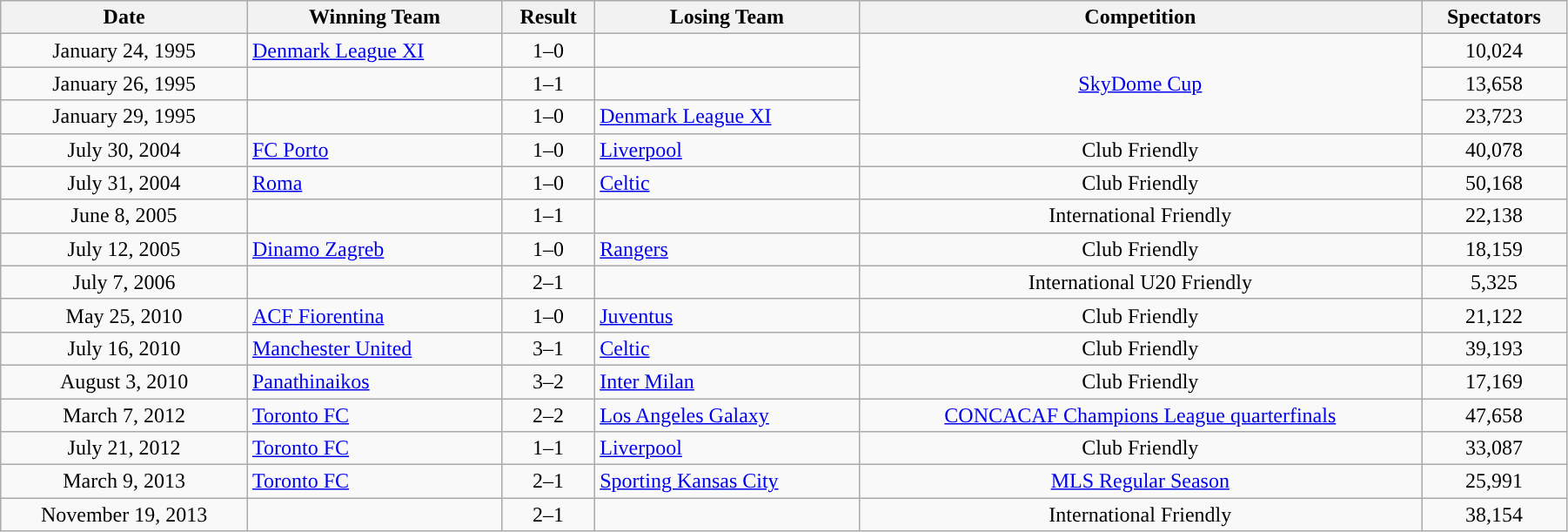<table class="wikitable sortable" style="text-align:left; width:95%;" style="text-align:center">
<tr>
<th style="text-align:center; ">Date</th>
<th style="text-align:center; ">Winning Team</th>
<th style="text-align:center; ">Result</th>
<th style="text-align:center; ">Losing Team</th>
<th style="text-align:center; ">Competition</th>
<th style="text-align:center; ">Spectators</th>
</tr>
<tr>
<td style="text-align:center;">January 24, 1995</td>
<td> <a href='#'>Denmark League XI</a></td>
<td style="text-align:center;">1–0</td>
<td></td>
<td style="text-align:center;" rowspan=3><a href='#'>SkyDome Cup</a></td>
<td style="text-align:center;">10,024</td>
</tr>
<tr>
<td style="text-align:center;">January 26, 1995</td>
<td></td>
<td style="text-align:center;">1–1</td>
<td></td>
<td style="text-align:center;">13,658</td>
</tr>
<tr>
<td style="text-align:center;">January 29, 1995</td>
<td></td>
<td style="text-align:center;">1–0</td>
<td> <a href='#'>Denmark League XI</a></td>
<td style="text-align:center;">23,723</td>
</tr>
<tr>
<td style="text-align:center;">July 30, 2004</td>
<td> <a href='#'>FC Porto</a></td>
<td style="text-align:center;">1–0</td>
<td> <a href='#'>Liverpool</a></td>
<td style="text-align:center;">Club Friendly</td>
<td style="text-align:center;">40,078</td>
</tr>
<tr>
<td style="text-align:center;">July 31, 2004</td>
<td> <a href='#'>Roma</a></td>
<td style="text-align:center;">1–0</td>
<td> <a href='#'>Celtic</a></td>
<td style="text-align:center;">Club Friendly</td>
<td style="text-align:center;">50,168</td>
</tr>
<tr>
<td style="text-align:center;">June 8, 2005</td>
<td></td>
<td style="text-align:center;">1–1</td>
<td></td>
<td style="text-align:center;">International Friendly</td>
<td style="text-align:center;">22,138</td>
</tr>
<tr>
<td style="text-align:center;">July 12, 2005</td>
<td> <a href='#'>Dinamo Zagreb</a></td>
<td style="text-align:center;">1–0</td>
<td> <a href='#'>Rangers</a></td>
<td style="text-align:center;">Club Friendly</td>
<td style="text-align:center;">18,159</td>
</tr>
<tr>
<td style="text-align:center;">July 7, 2006</td>
<td></td>
<td style="text-align:center;">2–1</td>
<td></td>
<td style="text-align:center;">International U20 Friendly</td>
<td style="text-align:center;">5,325</td>
</tr>
<tr>
<td style="text-align:center;">May 25, 2010</td>
<td> <a href='#'>ACF Fiorentina</a></td>
<td style="text-align:center;">1–0</td>
<td> <a href='#'>Juventus</a></td>
<td style="text-align:center;">Club Friendly</td>
<td style="text-align:center;">21,122</td>
</tr>
<tr>
<td style="text-align:center;">July 16, 2010</td>
<td> <a href='#'>Manchester United</a></td>
<td style="text-align:center;">3–1</td>
<td> <a href='#'>Celtic</a></td>
<td style="text-align:center;">Club Friendly</td>
<td style="text-align:center;">39,193</td>
</tr>
<tr>
<td style="text-align:center;">August 3, 2010</td>
<td> <a href='#'>Panathinaikos</a></td>
<td style="text-align:center;">3–2</td>
<td> <a href='#'>Inter Milan</a></td>
<td style="text-align:center;">Club Friendly</td>
<td style="text-align:center;">17,169</td>
</tr>
<tr>
<td style="text-align:center;">March 7, 2012</td>
<td> <a href='#'>Toronto FC</a></td>
<td style="text-align:center;">2–2</td>
<td> <a href='#'>Los Angeles Galaxy</a></td>
<td style="text-align:center;"><a href='#'>CONCACAF Champions League quarterfinals</a></td>
<td style="text-align:center;">47,658</td>
</tr>
<tr>
<td style="text-align:center;">July 21, 2012</td>
<td> <a href='#'>Toronto FC</a></td>
<td style="text-align:center;">1–1</td>
<td> <a href='#'>Liverpool</a></td>
<td style="text-align:center;">Club Friendly</td>
<td style="text-align:center;">33,087</td>
</tr>
<tr>
<td style="text-align:center;">March 9, 2013</td>
<td> <a href='#'>Toronto FC</a></td>
<td style="text-align:center;">2–1</td>
<td> <a href='#'>Sporting Kansas City</a></td>
<td style="text-align:center;"><a href='#'>MLS Regular Season</a></td>
<td style="text-align:center;">25,991</td>
</tr>
<tr>
<td style="text-align:center;">November 19, 2013</td>
<td></td>
<td style="text-align:center;">2–1</td>
<td></td>
<td style="text-align:center;">International Friendly</td>
<td style="text-align:center;">38,154</td>
</tr>
</table>
